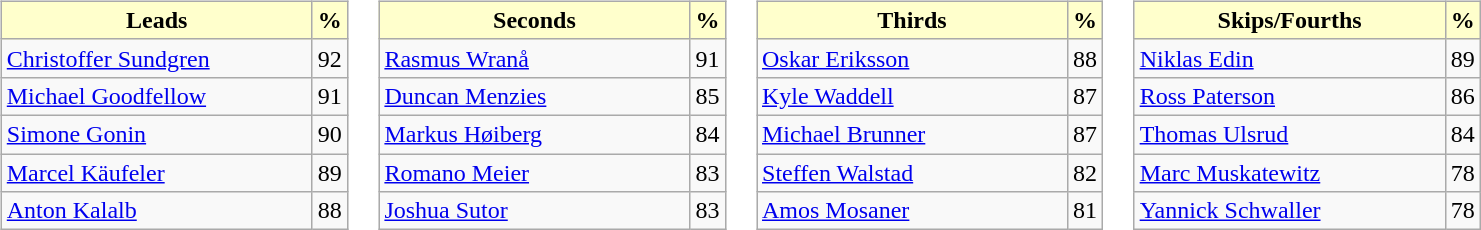<table>
<tr>
<td valign=top><br><table class="wikitable">
<tr>
<th style="background:#ffc; width:200px;">Leads</th>
<th style="background:#ffc;">%</th>
</tr>
<tr>
<td> <a href='#'>Christoffer Sundgren</a></td>
<td>92</td>
</tr>
<tr>
<td> <a href='#'>Michael Goodfellow</a></td>
<td>91</td>
</tr>
<tr>
<td> <a href='#'>Simone Gonin</a></td>
<td>90</td>
</tr>
<tr>
<td> <a href='#'>Marcel Käufeler</a></td>
<td>89</td>
</tr>
<tr>
<td> <a href='#'>Anton Kalalb</a></td>
<td>88</td>
</tr>
</table>
</td>
<td valign=top><br><table class="wikitable">
<tr>
<th style="background:#ffc; width:200px;">Seconds</th>
<th style="background:#ffc;">%</th>
</tr>
<tr>
<td> <a href='#'>Rasmus Wranå</a></td>
<td>91</td>
</tr>
<tr>
<td> <a href='#'>Duncan Menzies</a></td>
<td>85</td>
</tr>
<tr>
<td> <a href='#'>Markus Høiberg</a></td>
<td>84</td>
</tr>
<tr>
<td> <a href='#'>Romano Meier</a></td>
<td>83</td>
</tr>
<tr>
<td> <a href='#'>Joshua Sutor</a></td>
<td>83</td>
</tr>
</table>
</td>
<td valign=top><br><table class="wikitable">
<tr>
<th style="background:#ffc; width:200px;">Thirds</th>
<th style="background:#ffc;">%</th>
</tr>
<tr>
<td> <a href='#'>Oskar Eriksson</a></td>
<td>88</td>
</tr>
<tr>
<td> <a href='#'>Kyle Waddell</a></td>
<td>87</td>
</tr>
<tr>
<td> <a href='#'>Michael Brunner</a></td>
<td>87</td>
</tr>
<tr>
<td> <a href='#'>Steffen Walstad</a></td>
<td>82</td>
</tr>
<tr>
<td> <a href='#'>Amos Mosaner</a></td>
<td>81</td>
</tr>
</table>
</td>
<td valign=top><br><table class="wikitable">
<tr>
<th style="background:#ffc; width:200px;">Skips/Fourths</th>
<th style="background:#ffc;">%</th>
</tr>
<tr>
<td> <a href='#'>Niklas Edin</a></td>
<td>89</td>
</tr>
<tr>
<td> <a href='#'>Ross Paterson</a></td>
<td>86</td>
</tr>
<tr>
<td> <a href='#'>Thomas Ulsrud</a></td>
<td>84</td>
</tr>
<tr>
<td> <a href='#'>Marc Muskatewitz</a></td>
<td>78</td>
</tr>
<tr>
<td> <a href='#'>Yannick Schwaller</a></td>
<td>78</td>
</tr>
</table>
</td>
</tr>
</table>
